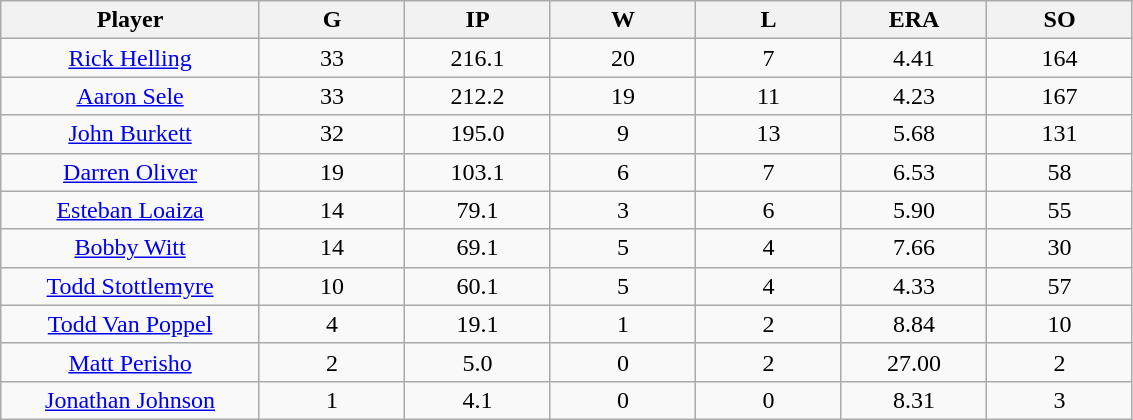<table class="wikitable sortable">
<tr>
<th bgcolor="#DDDDFF" width="16%">Player</th>
<th bgcolor="#DDDDFF" width="9%">G</th>
<th bgcolor="#DDDDFF" width="9%">IP</th>
<th bgcolor="#DDDDFF" width="9%">W</th>
<th bgcolor="#DDDDFF" width="9%">L</th>
<th bgcolor="#DDDDFF" width="9%">ERA</th>
<th bgcolor="#DDDDFF" width="9%">SO</th>
</tr>
<tr align="center">
<td><a href='#'>Rick Helling</a></td>
<td>33</td>
<td>216.1</td>
<td>20</td>
<td>7</td>
<td>4.41</td>
<td>164</td>
</tr>
<tr align=center>
<td><a href='#'>Aaron Sele</a></td>
<td>33</td>
<td>212.2</td>
<td>19</td>
<td>11</td>
<td>4.23</td>
<td>167</td>
</tr>
<tr align=center>
<td><a href='#'>John Burkett</a></td>
<td>32</td>
<td>195.0</td>
<td>9</td>
<td>13</td>
<td>5.68</td>
<td>131</td>
</tr>
<tr align=center>
<td><a href='#'>Darren Oliver</a></td>
<td>19</td>
<td>103.1</td>
<td>6</td>
<td>7</td>
<td>6.53</td>
<td>58</td>
</tr>
<tr align=center>
<td><a href='#'>Esteban Loaiza</a></td>
<td>14</td>
<td>79.1</td>
<td>3</td>
<td>6</td>
<td>5.90</td>
<td>55</td>
</tr>
<tr align=center>
<td><a href='#'>Bobby Witt</a></td>
<td>14</td>
<td>69.1</td>
<td>5</td>
<td>4</td>
<td>7.66</td>
<td>30</td>
</tr>
<tr align=center>
<td><a href='#'>Todd Stottlemyre</a></td>
<td>10</td>
<td>60.1</td>
<td>5</td>
<td>4</td>
<td>4.33</td>
<td>57</td>
</tr>
<tr align=center>
<td><a href='#'>Todd Van Poppel</a></td>
<td>4</td>
<td>19.1</td>
<td>1</td>
<td>2</td>
<td>8.84</td>
<td>10</td>
</tr>
<tr align=center>
<td><a href='#'>Matt Perisho</a></td>
<td>2</td>
<td>5.0</td>
<td>0</td>
<td>2</td>
<td>27.00</td>
<td>2</td>
</tr>
<tr align=center>
<td><a href='#'>Jonathan Johnson</a></td>
<td>1</td>
<td>4.1</td>
<td>0</td>
<td>0</td>
<td>8.31</td>
<td>3</td>
</tr>
</table>
